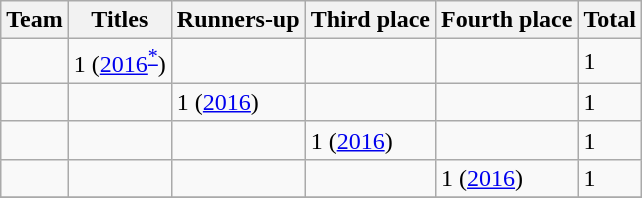<table class="wikitable sortable">
<tr>
<th>Team</th>
<th>Titles</th>
<th>Runners-up</th>
<th>Third place</th>
<th>Fourth place</th>
<th>Total</th>
</tr>
<tr>
<td></td>
<td>1 (<a href='#'>2016</a><sup><a href='#'>*</a></sup>)</td>
<td></td>
<td></td>
<td></td>
<td>1</td>
</tr>
<tr>
<td></td>
<td></td>
<td>1 (<a href='#'>2016</a>)</td>
<td></td>
<td></td>
<td>1</td>
</tr>
<tr>
<td></td>
<td></td>
<td></td>
<td>1 (<a href='#'>2016</a>)</td>
<td></td>
<td>1</td>
</tr>
<tr>
<td></td>
<td></td>
<td></td>
<td></td>
<td>1 (<a href='#'>2016</a>)</td>
<td>1</td>
</tr>
<tr>
</tr>
</table>
